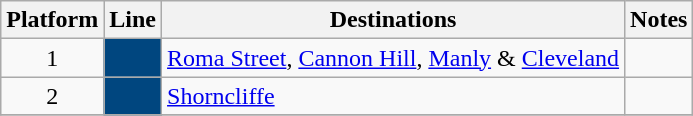<table class="wikitable" style="float: none; margin: 0.5em; ">
<tr>
<th>Platform</th>
<th>Line</th>
<th>Destinations</th>
<th>Notes</th>
</tr>
<tr>
<td rowspan=1 style="text-align:center;">1</td>
<td style=background:#00467F><a href='#'></a></td>
<td><a href='#'>Roma Street</a>, <a href='#'>Cannon Hill</a>, <a href='#'>Manly</a> & <a href='#'>Cleveland</a></td>
<td></td>
</tr>
<tr>
<td rowspan=1 style="text-align:center;">2</td>
<td style=background:#00467F><a href='#'></a></td>
<td><a href='#'>Shorncliffe</a></td>
<td></td>
</tr>
<tr>
</tr>
</table>
